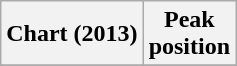<table class="wikitable sortable plainrowheaders">
<tr>
<th>Chart (2013)</th>
<th>Peak<br>position</th>
</tr>
<tr>
</tr>
</table>
